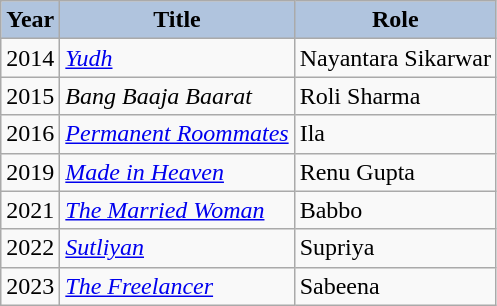<table class="wikitable">
<tr>
<th style="background:#B0C4DE;">Year</th>
<th style="background:#B0C4DE;">Title</th>
<th style="background:#B0C4DE;">Role</th>
</tr>
<tr>
<td>2014</td>
<td><em><a href='#'>Yudh</a></em></td>
<td>Nayantara Sikarwar</td>
</tr>
<tr>
<td>2015</td>
<td><em>Bang Baaja Baarat</em></td>
<td>Roli Sharma</td>
</tr>
<tr>
<td>2016</td>
<td><em><a href='#'>Permanent Roommates</a></em></td>
<td>Ila</td>
</tr>
<tr>
<td>2019</td>
<td><em><a href='#'>Made in Heaven</a></em></td>
<td>Renu Gupta</td>
</tr>
<tr>
<td>2021</td>
<td><em><a href='#'>The Married Woman</a></em></td>
<td>Babbo</td>
</tr>
<tr>
<td>2022</td>
<td><em><a href='#'>Sutliyan</a></em></td>
<td>Supriya</td>
</tr>
<tr>
<td>2023</td>
<td><em><a href='#'>The Freelancer</a></em></td>
<td>Sabeena</td>
</tr>
</table>
